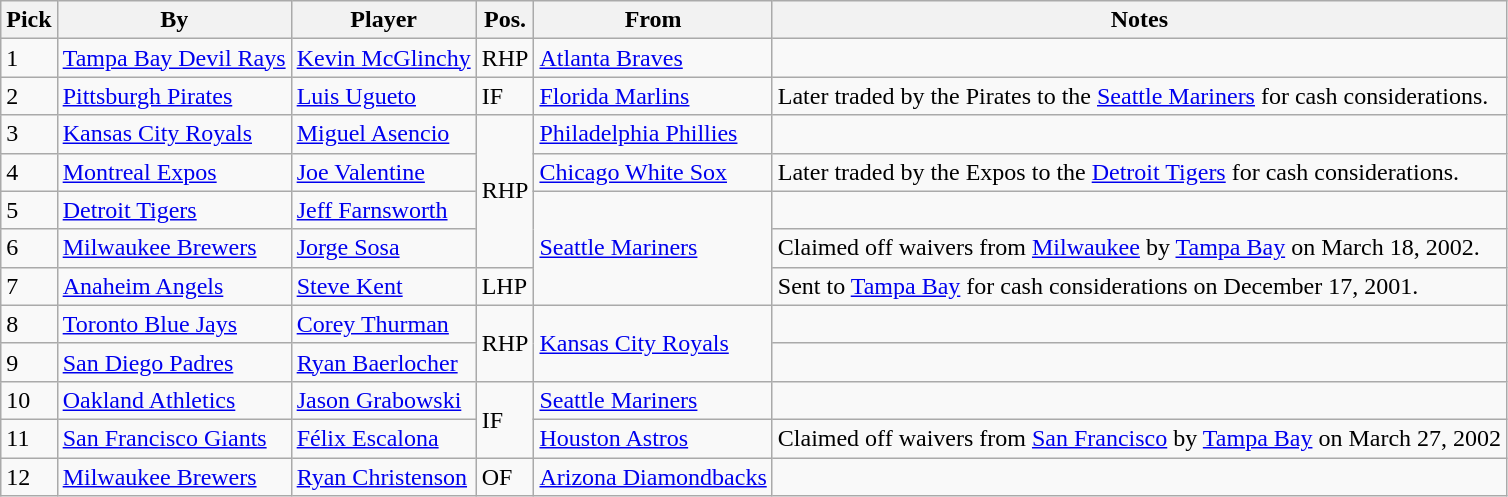<table class="wikitable">
<tr>
<th>Pick</th>
<th>By</th>
<th>Player</th>
<th>Pos.</th>
<th>From</th>
<th>Notes</th>
</tr>
<tr>
<td>1</td>
<td><a href='#'>Tampa Bay Devil Rays</a></td>
<td><a href='#'>Kevin McGlinchy</a></td>
<td>RHP</td>
<td><a href='#'>Atlanta Braves</a></td>
<td></td>
</tr>
<tr>
<td>2</td>
<td><a href='#'>Pittsburgh Pirates</a></td>
<td><a href='#'>Luis Ugueto</a></td>
<td>IF</td>
<td><a href='#'>Florida Marlins</a></td>
<td>Later traded by the Pirates to the <a href='#'>Seattle Mariners</a> for cash considerations.</td>
</tr>
<tr>
<td>3</td>
<td><a href='#'>Kansas City Royals</a></td>
<td><a href='#'>Miguel Asencio</a></td>
<td rowspan="4">RHP</td>
<td><a href='#'>Philadelphia Phillies</a></td>
<td></td>
</tr>
<tr>
<td>4</td>
<td><a href='#'>Montreal Expos</a></td>
<td><a href='#'>Joe Valentine</a></td>
<td><a href='#'>Chicago White Sox</a></td>
<td>Later traded by the Expos to the <a href='#'>Detroit Tigers</a> for cash considerations.</td>
</tr>
<tr>
<td>5</td>
<td><a href='#'>Detroit Tigers</a></td>
<td><a href='#'>Jeff Farnsworth</a></td>
<td rowspan="3"><a href='#'>Seattle Mariners</a></td>
<td></td>
</tr>
<tr>
<td>6</td>
<td><a href='#'>Milwaukee Brewers</a></td>
<td><a href='#'>Jorge Sosa</a></td>
<td>Claimed off waivers from <a href='#'>Milwaukee</a> by <a href='#'>Tampa Bay</a> on March 18, 2002.</td>
</tr>
<tr>
<td>7</td>
<td><a href='#'>Anaheim Angels</a></td>
<td><a href='#'>Steve Kent</a></td>
<td>LHP</td>
<td>Sent to <a href='#'>Tampa Bay</a> for cash considerations on December 17, 2001.</td>
</tr>
<tr>
<td>8</td>
<td><a href='#'>Toronto Blue Jays</a></td>
<td><a href='#'>Corey Thurman</a></td>
<td rowspan="2">RHP</td>
<td rowspan="2"><a href='#'>Kansas City Royals</a></td>
<td></td>
</tr>
<tr>
<td>9</td>
<td><a href='#'>San Diego Padres</a></td>
<td><a href='#'>Ryan Baerlocher</a></td>
<td></td>
</tr>
<tr>
<td>10</td>
<td><a href='#'>Oakland Athletics</a></td>
<td><a href='#'>Jason Grabowski</a></td>
<td rowspan="2">IF</td>
<td><a href='#'>Seattle Mariners</a></td>
<td></td>
</tr>
<tr>
<td>11</td>
<td><a href='#'>San Francisco Giants</a></td>
<td><a href='#'>Félix Escalona</a></td>
<td><a href='#'>Houston Astros</a></td>
<td>Claimed off waivers from <a href='#'>San Francisco</a> by <a href='#'>Tampa Bay</a> on March 27, 2002</td>
</tr>
<tr>
<td>12</td>
<td><a href='#'>Milwaukee Brewers</a></td>
<td><a href='#'>Ryan Christenson</a></td>
<td>OF</td>
<td><a href='#'>Arizona Diamondbacks</a></td>
<td></td>
</tr>
</table>
